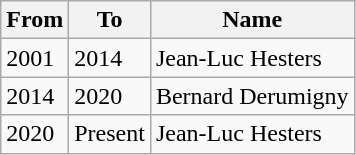<table class="wikitable">
<tr>
<th>From</th>
<th>To</th>
<th>Name</th>
</tr>
<tr>
<td>2001</td>
<td>2014</td>
<td>Jean-Luc Hesters</td>
</tr>
<tr>
<td>2014</td>
<td>2020</td>
<td>Bernard Derumigny</td>
</tr>
<tr>
<td>2020</td>
<td>Present</td>
<td>Jean-Luc Hesters</td>
</tr>
</table>
